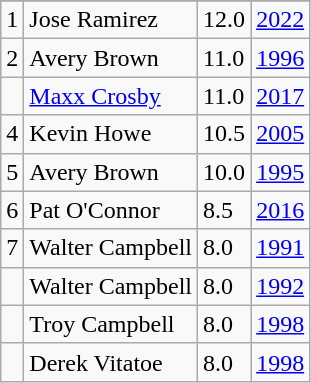<table class="wikitable">
<tr>
</tr>
<tr>
<td>1</td>
<td>Jose Ramirez</td>
<td>12.0</td>
<td><a href='#'>2022</a></td>
</tr>
<tr>
<td>2</td>
<td>Avery Brown</td>
<td>11.0</td>
<td><a href='#'>1996</a></td>
</tr>
<tr>
<td></td>
<td><a href='#'>Maxx Crosby</a></td>
<td>11.0</td>
<td><a href='#'>2017</a></td>
</tr>
<tr>
<td>4</td>
<td>Kevin Howe</td>
<td>10.5</td>
<td><a href='#'>2005</a></td>
</tr>
<tr>
<td>5</td>
<td>Avery Brown</td>
<td>10.0</td>
<td><a href='#'>1995</a></td>
</tr>
<tr>
<td>6</td>
<td>Pat O'Connor</td>
<td>8.5</td>
<td><a href='#'>2016</a></td>
</tr>
<tr>
<td>7</td>
<td>Walter Campbell</td>
<td>8.0</td>
<td><a href='#'>1991</a></td>
</tr>
<tr>
<td></td>
<td>Walter Campbell</td>
<td>8.0</td>
<td><a href='#'>1992</a></td>
</tr>
<tr>
<td></td>
<td>Troy Campbell</td>
<td>8.0</td>
<td><a href='#'>1998</a></td>
</tr>
<tr>
<td></td>
<td>Derek Vitatoe</td>
<td>8.0</td>
<td><a href='#'>1998</a></td>
</tr>
</table>
